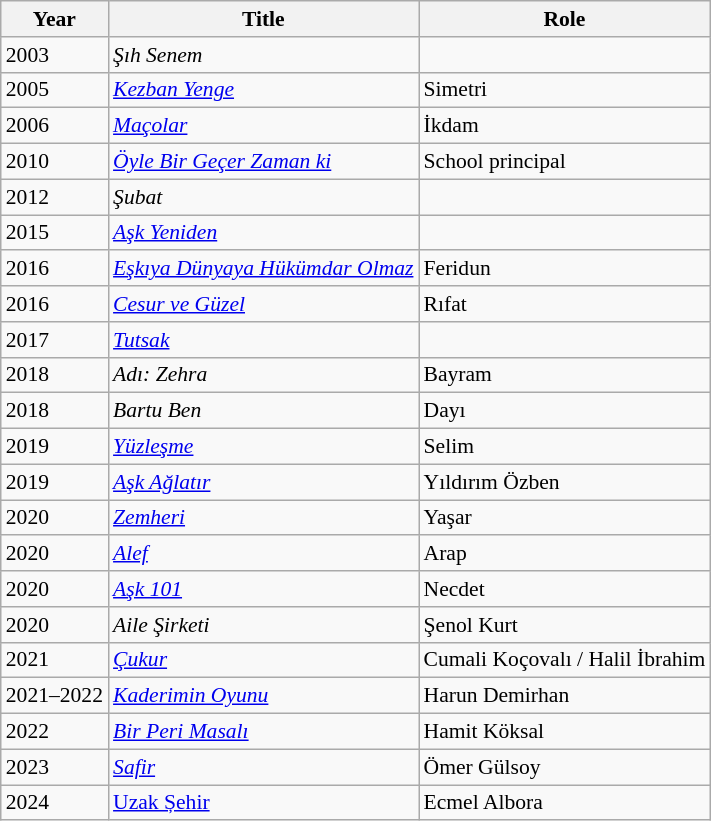<table class="wikitable" style="font-size: 90%;">
<tr>
<th>Year</th>
<th>Title</th>
<th>Role</th>
</tr>
<tr>
<td>2003</td>
<td><em>Şıh Senem</em></td>
<td></td>
</tr>
<tr>
<td>2005</td>
<td><em><a href='#'>Kezban Yenge</a></em></td>
<td>Simetri</td>
</tr>
<tr>
<td>2006</td>
<td><em><a href='#'>Maçolar</a></em></td>
<td>İkdam</td>
</tr>
<tr>
<td>2010</td>
<td><em><a href='#'>Öyle Bir Geçer Zaman ki</a></em></td>
<td>School principal</td>
</tr>
<tr>
<td>2012</td>
<td><em>Şubat</em></td>
<td></td>
</tr>
<tr>
<td>2015</td>
<td><em><a href='#'>Aşk Yeniden</a></em></td>
<td></td>
</tr>
<tr>
<td>2016</td>
<td><em><a href='#'>Eşkıya Dünyaya Hükümdar Olmaz</a></em></td>
<td>Feridun</td>
</tr>
<tr>
<td>2016</td>
<td><em><a href='#'>Cesur ve Güzel</a></em></td>
<td>Rıfat</td>
</tr>
<tr>
<td>2017</td>
<td><em><a href='#'>Tutsak</a></em></td>
<td></td>
</tr>
<tr>
<td>2018</td>
<td><em>Adı: Zehra</em></td>
<td>Bayram</td>
</tr>
<tr>
<td>2018</td>
<td><em>Bartu Ben</em></td>
<td>Dayı</td>
</tr>
<tr>
<td>2019</td>
<td><em><a href='#'>Yüzleşme</a></em></td>
<td>Selim</td>
</tr>
<tr>
<td>2019</td>
<td><em><a href='#'>Aşk Ağlatır</a></em></td>
<td>Yıldırım Özben</td>
</tr>
<tr>
<td>2020</td>
<td><em><a href='#'>Zemheri</a></em></td>
<td>Yaşar</td>
</tr>
<tr>
<td>2020</td>
<td><em><a href='#'>Alef</a></em></td>
<td>Arap</td>
</tr>
<tr>
<td>2020</td>
<td><em><a href='#'>Aşk 101</a></em></td>
<td>Necdet</td>
</tr>
<tr>
<td>2020</td>
<td><em>Aile Şirketi</em></td>
<td>Şenol Kurt</td>
</tr>
<tr>
<td>2021</td>
<td><em><a href='#'>Çukur</a></em></td>
<td>Cumali Koçovalı / Halil İbrahim</td>
</tr>
<tr>
<td>2021–2022</td>
<td><em><a href='#'>Kaderimin Oyunu</a></em></td>
<td>Harun Demirhan</td>
</tr>
<tr>
<td>2022</td>
<td><em><a href='#'>Bir Peri Masalı</a></em></td>
<td>Hamit Köksal</td>
</tr>
<tr>
<td>2023</td>
<td><em><a href='#'>Safir</a></em></td>
<td>Ömer Gülsoy</td>
</tr>
<tr>
<td>2024</td>
<td><a href='#'>Uzak Șehir</a></td>
<td>Ecmel Albora</td>
</tr>
</table>
